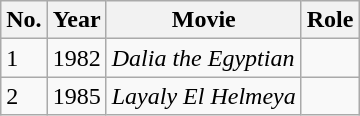<table class="wikitable">
<tr>
<th>No.</th>
<th>Year</th>
<th>Movie</th>
<th>Role</th>
</tr>
<tr>
<td>1</td>
<td>1982</td>
<td><em>Dalia the Egyptian</em></td>
<td></td>
</tr>
<tr>
<td>2</td>
<td>1985</td>
<td><em>Layaly El Helmeya</em></td>
<td></td>
</tr>
</table>
